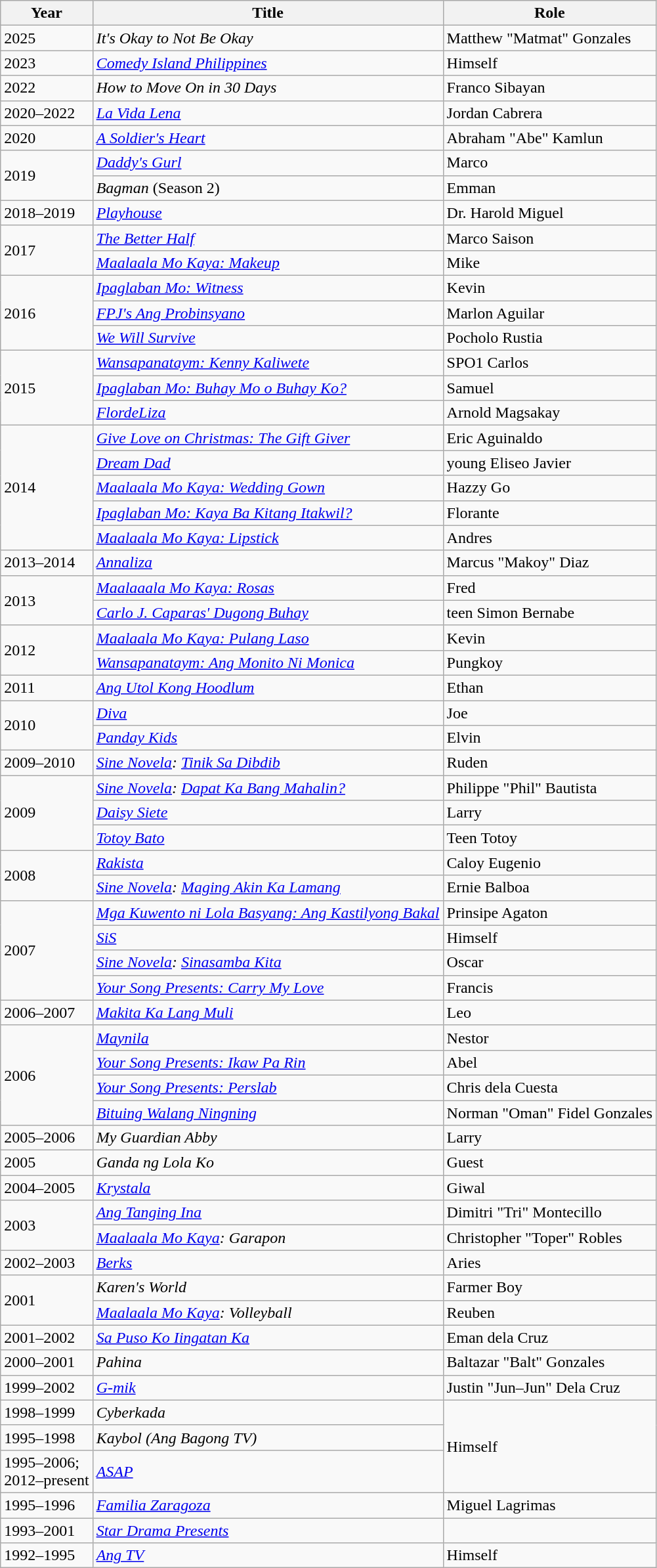<table class="wikitable">
<tr>
<th>Year</th>
<th>Title</th>
<th>Role</th>
</tr>
<tr>
<td>2025</td>
<td><em>It's Okay to Not Be Okay</em></td>
<td>Matthew "Matmat" Gonzales</td>
</tr>
<tr>
<td>2023</td>
<td><em><a href='#'>Comedy Island Philippines</a></em></td>
<td>Himself</td>
</tr>
<tr>
<td>2022</td>
<td><em>How to Move On in 30 Days</em></td>
<td>Franco Sibayan</td>
</tr>
<tr>
<td>2020–2022</td>
<td><em><a href='#'>La Vida Lena</a></em></td>
<td>Jordan Cabrera</td>
</tr>
<tr>
<td>2020</td>
<td><em><a href='#'>A Soldier's Heart</a></em></td>
<td>Abraham "Abe" Kamlun</td>
</tr>
<tr>
<td rowspan="2">2019</td>
<td><em><a href='#'>Daddy's Gurl</a></em></td>
<td>Marco</td>
</tr>
<tr>
<td><em>Bagman</em> (Season 2)</td>
<td>Emman</td>
</tr>
<tr>
<td>2018–2019</td>
<td><em><a href='#'>Playhouse</a></em></td>
<td>Dr. Harold Miguel</td>
</tr>
<tr>
<td rowspan="2">2017</td>
<td><em><a href='#'>The Better Half</a></em></td>
<td>Marco Saison</td>
</tr>
<tr>
<td><a href='#'><em>Maalaala Mo Kaya: Makeup</em></a></td>
<td>Mike</td>
</tr>
<tr>
<td rowspan="3">2016</td>
<td><a href='#'><em>Ipaglaban Mo: Witness</em></a></td>
<td>Kevin</td>
</tr>
<tr>
<td><em><a href='#'>FPJ's Ang Probinsyano</a></em></td>
<td>Marlon Aguilar</td>
</tr>
<tr>
<td><em><a href='#'>We Will Survive</a></em></td>
<td>Pocholo Rustia</td>
</tr>
<tr>
<td rowspan="3">2015</td>
<td><a href='#'><em>Wansapanataym: Kenny Kaliwete</em></a></td>
<td>SPO1 Carlos</td>
</tr>
<tr>
<td><a href='#'><em>Ipaglaban Mo: Buhay Mo o Buhay Ko?</em></a></td>
<td>Samuel</td>
</tr>
<tr>
<td><em><a href='#'>FlordeLiza</a></em></td>
<td>Arnold Magsakay</td>
</tr>
<tr>
<td rowspan="5">2014</td>
<td><a href='#'><em>Give Love on Christmas: The Gift Giver</em></a></td>
<td>Eric Aguinaldo</td>
</tr>
<tr>
<td><em><a href='#'>Dream Dad</a></em></td>
<td>young Eliseo Javier</td>
</tr>
<tr>
<td><a href='#'><em>Maalaala Mo Kaya: Wedding Gown</em></a></td>
<td>Hazzy Go</td>
</tr>
<tr>
<td><a href='#'><em>Ipaglaban Mo: Kaya Ba Kitang Itakwil?</em></a></td>
<td>Florante</td>
</tr>
<tr>
<td><a href='#'><em>Maalaala Mo Kaya: Lipstick</em></a></td>
<td>Andres</td>
</tr>
<tr>
<td>2013–2014</td>
<td><em><a href='#'>Annaliza</a></em></td>
<td>Marcus "Makoy" Diaz</td>
</tr>
<tr>
<td rowspan="2">2013</td>
<td><a href='#'><em>Maalaaala Mo Kaya: Rosas</em></a></td>
<td>Fred</td>
</tr>
<tr>
<td><a href='#'><em>Carlo J. Caparas' Dugong Buhay</em></a></td>
<td>teen Simon Bernabe</td>
</tr>
<tr>
<td rowspan="2">2012</td>
<td><a href='#'><em>Maalaala Mo Kaya: Pulang Laso</em></a></td>
<td>Kevin</td>
</tr>
<tr>
<td><a href='#'><em>Wansapanataym: Ang Monito Ni Monica</em></a></td>
<td>Pungkoy</td>
</tr>
<tr>
<td>2011</td>
<td><em><a href='#'>Ang Utol Kong Hoodlum</a></em></td>
<td>Ethan</td>
</tr>
<tr>
<td rowspan="2">2010</td>
<td><em><a href='#'>Diva</a></em></td>
<td>Joe</td>
</tr>
<tr>
<td><em><a href='#'>Panday Kids</a></em></td>
<td>Elvin</td>
</tr>
<tr>
<td>2009–2010</td>
<td><em><a href='#'>Sine Novela</a>: <a href='#'>Tinik Sa Dibdib</a></em></td>
<td>Ruden</td>
</tr>
<tr>
<td rowspan="3">2009</td>
<td><em><a href='#'>Sine Novela</a>: <a href='#'>Dapat Ka Bang Mahalin?</a></em></td>
<td>Philippe "Phil" Bautista</td>
</tr>
<tr>
<td><em><a href='#'>Daisy Siete</a></em></td>
<td>Larry</td>
</tr>
<tr>
<td><em><a href='#'>Totoy Bato</a></em></td>
<td>Teen Totoy</td>
</tr>
<tr>
<td rowspan="2">2008</td>
<td><em><a href='#'>Rakista</a></em></td>
<td>Caloy Eugenio</td>
</tr>
<tr>
<td><em><a href='#'>Sine Novela</a>: <a href='#'>Maging Akin Ka Lamang</a></em></td>
<td>Ernie Balboa</td>
</tr>
<tr>
<td rowspan="4">2007</td>
<td><a href='#'><em>Mga Kuwento ni Lola Basyang: Ang Kastilyong Bakal</em></a></td>
<td>Prinsipe Agaton</td>
</tr>
<tr>
<td><em><a href='#'>SiS</a></em></td>
<td>Himself</td>
</tr>
<tr>
<td><em><a href='#'>Sine Novela</a>: <a href='#'>Sinasamba Kita</a></em></td>
<td>Oscar</td>
</tr>
<tr>
<td><a href='#'><em>Your Song Presents: Carry My Love</em></a></td>
<td>Francis</td>
</tr>
<tr>
<td>2006–2007</td>
<td><em><a href='#'>Makita Ka Lang Muli</a></em></td>
<td>Leo</td>
</tr>
<tr>
<td rowspan="4">2006</td>
<td><a href='#'><em>Maynila</em></a></td>
<td>Nestor</td>
</tr>
<tr>
<td><a href='#'><em>Your Song Presents: Ikaw Pa Rin</em></a></td>
<td>Abel</td>
</tr>
<tr>
<td><a href='#'><em>Your Song Presents: Perslab</em></a></td>
<td>Chris dela Cuesta</td>
</tr>
<tr>
<td><em><a href='#'>Bituing Walang Ningning</a></em></td>
<td>Norman "Oman" Fidel Gonzales</td>
</tr>
<tr>
<td>2005–2006</td>
<td><em>My Guardian Abby</em></td>
<td>Larry</td>
</tr>
<tr>
<td>2005</td>
<td><em>Ganda ng Lola Ko</em></td>
<td>Guest</td>
</tr>
<tr>
<td>2004–2005</td>
<td><em><a href='#'>Krystala</a></em></td>
<td>Giwal</td>
</tr>
<tr>
<td rowspan="2">2003</td>
<td><em><a href='#'>Ang Tanging Ina</a></em></td>
<td>Dimitri "Tri" Montecillo</td>
</tr>
<tr>
<td><em><a href='#'>Maalaala Mo Kaya</a>: Garapon</em></td>
<td>Christopher "Toper" Robles</td>
</tr>
<tr>
<td>2002–2003</td>
<td><em><a href='#'>Berks</a></em></td>
<td>Aries</td>
</tr>
<tr>
<td rowspan="2">2001</td>
<td><em>Karen's World</em></td>
<td>Farmer Boy</td>
</tr>
<tr>
<td><em><a href='#'>Maalaala Mo Kaya</a>: Volleyball</em></td>
<td>Reuben</td>
</tr>
<tr>
<td>2001–2002</td>
<td><em><a href='#'>Sa Puso Ko Iingatan Ka</a></em></td>
<td>Eman dela Cruz</td>
</tr>
<tr>
<td>2000–2001</td>
<td><em>Pahina</em></td>
<td>Baltazar "Balt" Gonzales</td>
</tr>
<tr>
<td>1999–2002</td>
<td><em><a href='#'>G-mik</a></em></td>
<td>Justin "Jun–Jun" Dela Cruz</td>
</tr>
<tr>
<td>1998–1999</td>
<td><em>Cyberkada</em></td>
<td rowspan="3">Himself</td>
</tr>
<tr>
<td>1995–1998</td>
<td><em>Kaybol (Ang Bagong TV)</em></td>
</tr>
<tr>
<td>1995–2006;<br>2012–present</td>
<td><em><a href='#'>ASAP</a></em></td>
</tr>
<tr>
<td>1995–1996</td>
<td><em><a href='#'>Familia Zaragoza</a></em></td>
<td>Miguel Lagrimas</td>
</tr>
<tr>
<td>1993–2001</td>
<td><em><a href='#'>Star Drama Presents</a></em></td>
<td></td>
</tr>
<tr>
<td>1992–1995</td>
<td><em><a href='#'>Ang TV</a></em></td>
<td>Himself</td>
</tr>
</table>
